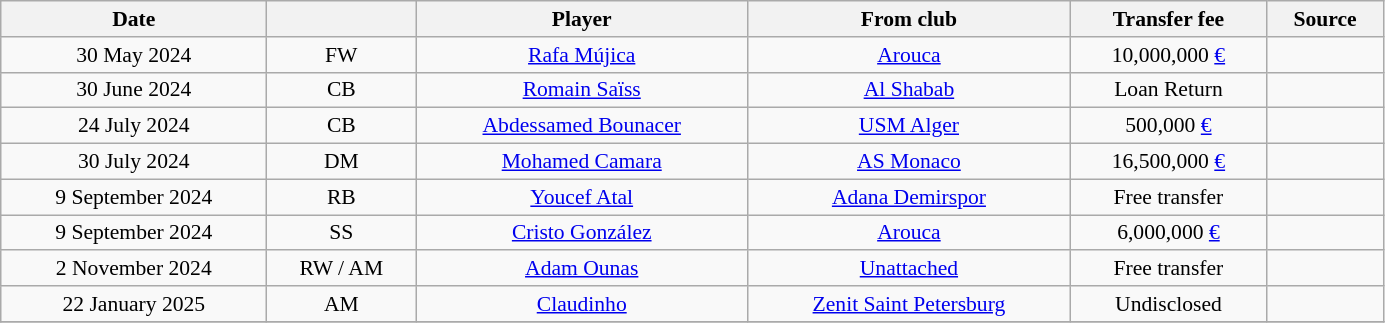<table class="wikitable sortable" style="width:73%; text-align:center; font-size:90%; text-align:centre;">
<tr>
<th>Date</th>
<th></th>
<th>Player</th>
<th>From club</th>
<th>Transfer fee</th>
<th>Source</th>
</tr>
<tr>
<td>30 May 2024</td>
<td>FW</td>
<td> <a href='#'>Rafa Mújica</a></td>
<td> <a href='#'>Arouca</a></td>
<td>10,000,000 <a href='#'>€</a></td>
<td></td>
</tr>
<tr>
<td>30 June 2024</td>
<td>CB</td>
<td> <a href='#'>Romain Saïss</a></td>
<td> <a href='#'>Al Shabab</a></td>
<td>Loan Return</td>
<td></td>
</tr>
<tr>
<td>24 July 2024</td>
<td>CB</td>
<td> <a href='#'>Abdessamed Bounacer</a></td>
<td> <a href='#'>USM Alger</a></td>
<td>500,000 <a href='#'>€</a></td>
<td></td>
</tr>
<tr>
<td>30 July 2024</td>
<td>DM</td>
<td> <a href='#'>Mohamed Camara</a></td>
<td> <a href='#'>AS Monaco</a></td>
<td>16,500,000 <a href='#'>€</a></td>
<td></td>
</tr>
<tr>
<td>9 September 2024</td>
<td>RB</td>
<td> <a href='#'>Youcef Atal</a></td>
<td> <a href='#'>Adana Demirspor</a></td>
<td>Free transfer</td>
<td></td>
</tr>
<tr>
<td>9 September 2024</td>
<td>SS</td>
<td> <a href='#'>Cristo González</a></td>
<td> <a href='#'>Arouca</a></td>
<td>6,000,000 <a href='#'>€</a></td>
<td></td>
</tr>
<tr>
<td>2 November 2024</td>
<td>RW / AM</td>
<td> <a href='#'>Adam Ounas</a></td>
<td><a href='#'>Unattached</a></td>
<td>Free transfer</td>
<td></td>
</tr>
<tr>
<td>22 January 2025</td>
<td>AM</td>
<td> <a href='#'>Claudinho</a></td>
<td> <a href='#'>Zenit Saint Petersburg</a></td>
<td>Undisclosed</td>
<td></td>
</tr>
<tr>
</tr>
</table>
